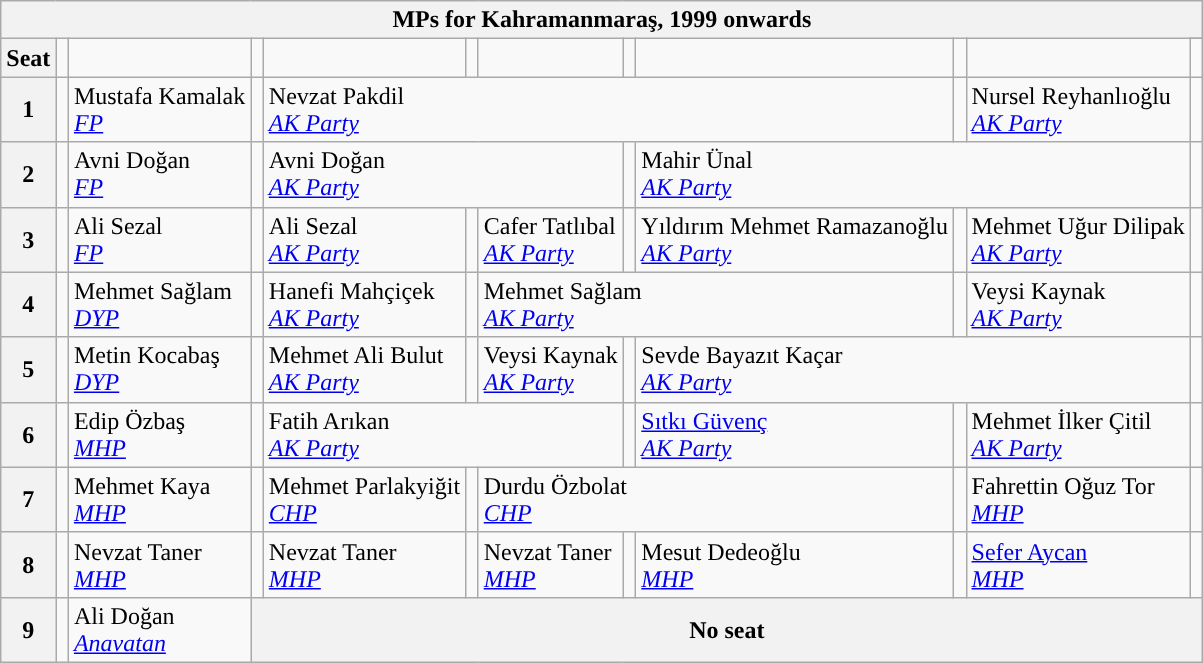<table class="wikitable">
<tr>
<th colspan = 12>MPs for Kahramanmaraş, 1999 onwards</th>
</tr>
<tr>
<th rowspan = 2>Seat</th>
<td rowspan="2" style="width:1px;"></td>
<td rowspan = 2></td>
<td rowspan="2" style="width:1px;"></td>
<td rowspan = 2></td>
<td rowspan="2" style="width:1px;"></td>
<td rowspan = 2></td>
<td rowspan="2" style="width:1px;"></td>
<td rowspan = 2></td>
<td rowspan="2" style="width:1px;"></td>
<td rowspan = 2></td>
</tr>
<tr>
<td></td>
</tr>
<tr>
<th>1</th>
<td width=1px style="background-color: "></td>
<td colspan = 1>Mustafa Kamalak<br><em><a href='#'>FP</a></em></td>
<td width=1px style="background-color: "></td>
<td colspan = 5>Nevzat Pakdil<br><em><a href='#'>AK Party</a></em></td>
<td width=1px style="background-color: "></td>
<td colspan = 1>Nursel Reyhanlıoğlu<br><em><a href='#'>AK Party</a></em></td>
<td width=1px style="background-color: "></td>
</tr>
<tr>
<th>2</th>
<td width=1px style="background-color: "></td>
<td colspan = 1>Avni Doğan<br><em><a href='#'>FP</a></em></td>
<td width=1px style="background-color: "></td>
<td colspan = 3>Avni Doğan<br><em><a href='#'>AK Party</a></em></td>
<td width=1px style="background-color: "></td>
<td colspan = 3>Mahir Ünal<br><em><a href='#'>AK Party</a></em></td>
<td width=1px style="background-color: "></td>
</tr>
<tr>
<th>3</th>
<td width=1px style="background-color: "></td>
<td colspan = 1>Ali Sezal<br><em><a href='#'>FP</a></em></td>
<td width=1px style="background-color: "></td>
<td colspan = 1>Ali Sezal<br><em><a href='#'>AK Party</a></em></td>
<td width=1px style="background-color: "></td>
<td colspan = 1>Cafer Tatlıbal<br><em><a href='#'>AK Party</a></em></td>
<td width=1px style="background-color: "></td>
<td colspan = 1>Yıldırım Mehmet Ramazanoğlu<br><em><a href='#'>AK Party</a></em></td>
<td width=1px style="background-color: "></td>
<td colspan = 1>Mehmet Uğur Dilipak<br><em><a href='#'>AK Party</a></em></td>
<td width=1px style="background-color: "></td>
</tr>
<tr>
<th>4</th>
<td width=1px style="background-color: "></td>
<td colspan = 1>Mehmet Sağlam<br><em><a href='#'>DYP</a></em></td>
<td width=1px style="background-color: "></td>
<td colspan = 1>Hanefi Mahçiçek<br><em><a href='#'>AK Party</a></em></td>
<td width=1px style="background-color: "></td>
<td colspan = 3>Mehmet Sağlam<br><em><a href='#'>AK Party</a></em></td>
<td width=1px style="background-color: "></td>
<td colspan = 1>Veysi Kaynak<br><em><a href='#'>AK Party</a></em></td>
<td width=1px style="background-color: "></td>
</tr>
<tr>
<th>5</th>
<td width=1px style="background-color: "></td>
<td colspan = 1>Metin Kocabaş<br><em><a href='#'>DYP</a></em></td>
<td width=1px style="background-color: "></td>
<td colspan = 1>Mehmet Ali Bulut<br><em><a href='#'>AK Party</a></em></td>
<td width=1px style="background-color: "></td>
<td colspan = 1>Veysi Kaynak<br><em><a href='#'>AK Party</a></em></td>
<td width=1px style="background-color: "></td>
<td colspan = 3>Sevde Bayazıt Kaçar<br><em><a href='#'>AK Party</a></em></td>
<td width=1px style="background-color: "></td>
</tr>
<tr>
<th>6</th>
<td width=1px style="background-color: "></td>
<td colspan = 1>Edip Özbaş<br><em><a href='#'>MHP</a></em></td>
<td width=1px style="background-color: "></td>
<td colspan = 3>Fatih Arıkan<br><em><a href='#'>AK Party</a></em></td>
<td width=1px style="background-color: "></td>
<td colspan = 1><a href='#'>Sıtkı Güvenç</a><br><em><a href='#'>AK Party</a></em></td>
<td width=1px style="background-color: "></td>
<td colspan = 1>Mehmet İlker Çitil<br><em><a href='#'>AK Party</a></em></td>
<td width=1px style="background-color: "></td>
</tr>
<tr>
<th>7</th>
<td width=1px style="background-color: "></td>
<td colspan = 1>Mehmet Kaya<br><em><a href='#'>MHP</a></em></td>
<td width=1px style="background-color: "></td>
<td colspan = 1>Mehmet Parlakyiğit<br><em><a href='#'>CHP</a></em></td>
<td width=1px style="background-color: "></td>
<td colspan = 3>Durdu Özbolat<br><em><a href='#'>CHP</a></em></td>
<td width=1px style="background-color: "></td>
<td colspan = 1>Fahrettin Oğuz Tor<br><em><a href='#'>MHP</a></em></td>
<td width=1px style="background-color: "></td>
</tr>
<tr>
<th>8</th>
<td width=1px style="background-color: "></td>
<td colspan = 1>Nevzat Taner<br><em><a href='#'>MHP</a></em></td>
<td width=1px style="background-color: "></td>
<td colspan = 1>Nevzat Taner<br><em><a href='#'>MHP</a></em></td>
<td width=1px style="background-color: "></td>
<td colspan = 1>Nevzat Taner<br><em><a href='#'>MHP</a></em></td>
<td width=1px style="background-color: "></td>
<td colspan = 1>Mesut Dedeoğlu<br><em><a href='#'>MHP</a></em></td>
<td width=1px style="background-color: "></td>
<td colspan = 1><a href='#'>Sefer Aycan</a><br><em><a href='#'>MHP</a></em></td>
<td width=1px style="background-color: "></td>
</tr>
<tr>
<th>9</th>
<td width=1px style="background-color: "></td>
<td colspan = 1>Ali Doğan<br><em><a href='#'>Anavatan</a></em></td>
<th colspan = 9>No seat</th>
</tr>
</table>
